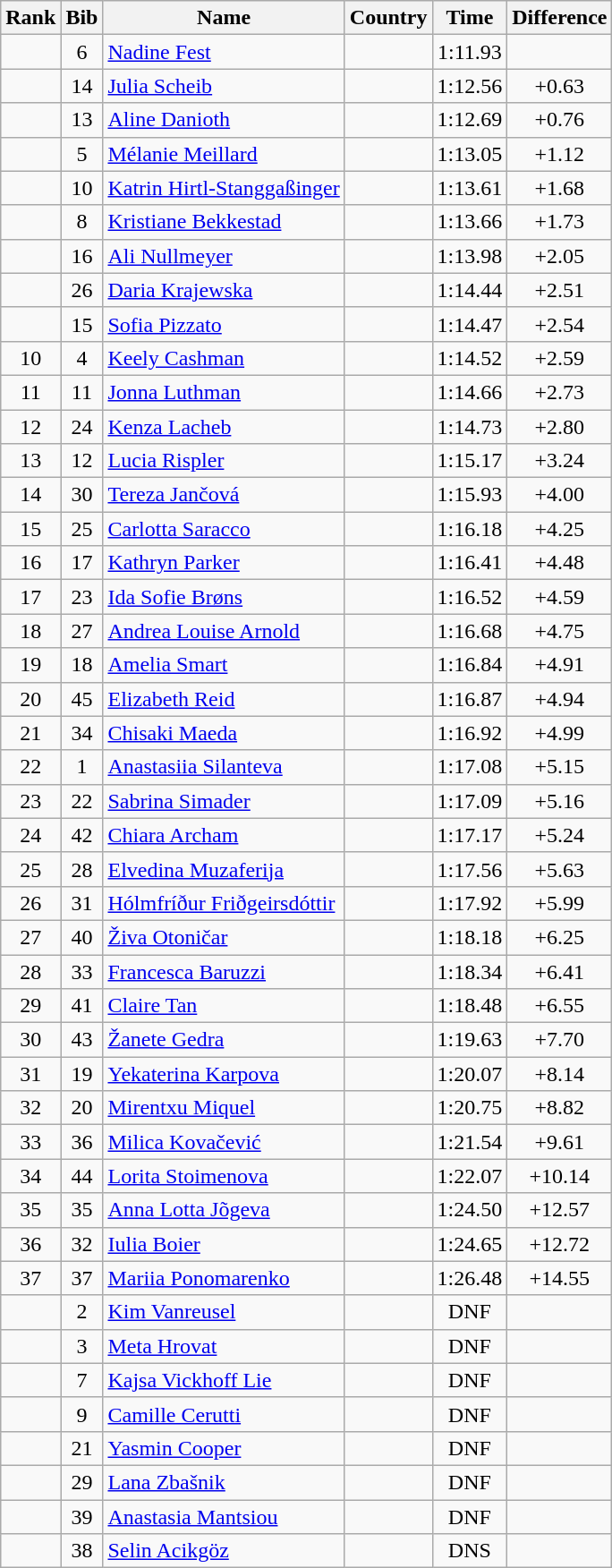<table class="wikitable sortable" style="text-align:center">
<tr>
<th>Rank</th>
<th>Bib</th>
<th>Name</th>
<th>Country</th>
<th>Time</th>
<th data-sort-type=number>Difference</th>
</tr>
<tr>
<td></td>
<td>6</td>
<td align=left><a href='#'>Nadine Fest</a></td>
<td align=left></td>
<td>1:11.93</td>
<td></td>
</tr>
<tr>
<td></td>
<td>14</td>
<td align=left><a href='#'>Julia Scheib</a></td>
<td align=left></td>
<td>1:12.56</td>
<td>+0.63</td>
</tr>
<tr>
<td></td>
<td>13</td>
<td align=left><a href='#'>Aline Danioth</a></td>
<td align=left></td>
<td>1:12.69</td>
<td>+0.76</td>
</tr>
<tr>
<td></td>
<td>5</td>
<td align=left><a href='#'>Mélanie Meillard</a></td>
<td align=left></td>
<td>1:13.05</td>
<td>+1.12</td>
</tr>
<tr>
<td></td>
<td>10</td>
<td align=left><a href='#'>Katrin Hirtl-Stanggaßinger</a></td>
<td align=left></td>
<td>1:13.61</td>
<td>+1.68</td>
</tr>
<tr>
<td></td>
<td>8</td>
<td align=left><a href='#'>Kristiane Bekkestad</a></td>
<td align=left></td>
<td>1:13.66</td>
<td>+1.73</td>
</tr>
<tr>
<td></td>
<td>16</td>
<td align=left><a href='#'>Ali Nullmeyer</a></td>
<td align=left></td>
<td>1:13.98</td>
<td>+2.05</td>
</tr>
<tr>
<td></td>
<td>26</td>
<td align=left><a href='#'>Daria Krajewska</a></td>
<td align=left></td>
<td>1:14.44</td>
<td>+2.51</td>
</tr>
<tr>
<td></td>
<td>15</td>
<td align=left><a href='#'>Sofia Pizzato</a></td>
<td align=left></td>
<td>1:14.47</td>
<td>+2.54</td>
</tr>
<tr>
<td>10</td>
<td>4</td>
<td align=left><a href='#'>Keely Cashman</a></td>
<td align=left></td>
<td>1:14.52</td>
<td>+2.59</td>
</tr>
<tr>
<td>11</td>
<td>11</td>
<td align=left><a href='#'>Jonna Luthman</a></td>
<td align=left></td>
<td>1:14.66</td>
<td>+2.73</td>
</tr>
<tr>
<td>12</td>
<td>24</td>
<td align=left><a href='#'>Kenza Lacheb</a></td>
<td align=left></td>
<td>1:14.73</td>
<td>+2.80</td>
</tr>
<tr>
<td>13</td>
<td>12</td>
<td align=left><a href='#'>Lucia Rispler</a></td>
<td align=left></td>
<td>1:15.17</td>
<td>+3.24</td>
</tr>
<tr>
<td>14</td>
<td>30</td>
<td align=left><a href='#'>Tereza Jančová</a></td>
<td align="left"></td>
<td>1:15.93</td>
<td>+4.00</td>
</tr>
<tr>
<td>15</td>
<td>25</td>
<td align=left><a href='#'>Carlotta Saracco</a></td>
<td align=left></td>
<td>1:16.18</td>
<td>+4.25</td>
</tr>
<tr>
<td>16</td>
<td>17</td>
<td align=left><a href='#'>Kathryn Parker</a></td>
<td align=left></td>
<td>1:16.41</td>
<td>+4.48</td>
</tr>
<tr>
<td>17</td>
<td>23</td>
<td align=left><a href='#'>Ida Sofie Brøns</a></td>
<td align=left></td>
<td>1:16.52</td>
<td>+4.59</td>
</tr>
<tr>
<td>18</td>
<td>27</td>
<td align=left><a href='#'>Andrea Louise Arnold</a></td>
<td align=left></td>
<td>1:16.68</td>
<td>+4.75</td>
</tr>
<tr>
<td>19</td>
<td>18</td>
<td align=left><a href='#'>Amelia Smart</a></td>
<td align=left></td>
<td>1:16.84</td>
<td>+4.91</td>
</tr>
<tr>
<td>20</td>
<td>45</td>
<td align=left><a href='#'>Elizabeth Reid</a></td>
<td align=left></td>
<td>1:16.87</td>
<td>+4.94</td>
</tr>
<tr>
<td>21</td>
<td>34</td>
<td align=left><a href='#'>Chisaki Maeda</a></td>
<td align=left></td>
<td>1:16.92</td>
<td>+4.99</td>
</tr>
<tr>
<td>22</td>
<td>1</td>
<td align=left><a href='#'>Anastasiia Silanteva</a></td>
<td align=left></td>
<td>1:17.08</td>
<td>+5.15</td>
</tr>
<tr>
<td>23</td>
<td>22</td>
<td align=left><a href='#'>Sabrina Simader</a></td>
<td align=left></td>
<td>1:17.09</td>
<td>+5.16</td>
</tr>
<tr>
<td>24</td>
<td>42</td>
<td align=left><a href='#'>Chiara Archam</a></td>
<td align=left></td>
<td>1:17.17</td>
<td>+5.24</td>
</tr>
<tr>
<td>25</td>
<td>28</td>
<td align=left><a href='#'>Elvedina Muzaferija</a></td>
<td align=left></td>
<td>1:17.56</td>
<td>+5.63</td>
</tr>
<tr>
<td>26</td>
<td>31</td>
<td align=left><a href='#'>Hólmfríður Friðgeirsdóttir</a></td>
<td align="left"></td>
<td>1:17.92</td>
<td>+5.99</td>
</tr>
<tr>
<td>27</td>
<td>40</td>
<td align=left><a href='#'>Živa Otoničar</a></td>
<td align="left"></td>
<td>1:18.18</td>
<td>+6.25</td>
</tr>
<tr>
<td>28</td>
<td>33</td>
<td align=left><a href='#'>Francesca Baruzzi</a></td>
<td align="left"></td>
<td>1:18.34</td>
<td>+6.41</td>
</tr>
<tr>
<td>29</td>
<td>41</td>
<td align=left><a href='#'>Claire Tan</a></td>
<td align=left></td>
<td>1:18.48</td>
<td>+6.55</td>
</tr>
<tr>
<td>30</td>
<td>43</td>
<td align=left><a href='#'>Žanete Gedra</a></td>
<td align="left"></td>
<td>1:19.63</td>
<td>+7.70</td>
</tr>
<tr>
<td>31</td>
<td>19</td>
<td align=left><a href='#'>Yekaterina Karpova</a></td>
<td align=left></td>
<td>1:20.07</td>
<td>+8.14</td>
</tr>
<tr>
<td>32</td>
<td>20</td>
<td align=left><a href='#'>Mirentxu Miquel</a></td>
<td align=left></td>
<td>1:20.75</td>
<td>+8.82</td>
</tr>
<tr>
<td>33</td>
<td>36</td>
<td align=left><a href='#'>Milica Kovačević</a></td>
<td align="left"></td>
<td>1:21.54</td>
<td>+9.61</td>
</tr>
<tr>
<td>34</td>
<td>44</td>
<td align=left><a href='#'>Lorita Stoimenova</a></td>
<td align=left></td>
<td>1:22.07</td>
<td>+10.14</td>
</tr>
<tr>
<td>35</td>
<td>35</td>
<td align=left><a href='#'>Anna Lotta Jõgeva</a></td>
<td align=left></td>
<td>1:24.50</td>
<td>+12.57</td>
</tr>
<tr>
<td>36</td>
<td>32</td>
<td align=left><a href='#'>Iulia Boier</a></td>
<td align=left></td>
<td>1:24.65</td>
<td>+12.72</td>
</tr>
<tr>
<td>37</td>
<td>37</td>
<td align=left><a href='#'>Mariia Ponomarenko</a></td>
<td align=left></td>
<td>1:26.48</td>
<td>+14.55</td>
</tr>
<tr>
<td></td>
<td>2</td>
<td align=left><a href='#'>Kim Vanreusel</a></td>
<td align=left></td>
<td>DNF</td>
<td></td>
</tr>
<tr>
<td></td>
<td>3</td>
<td align=left><a href='#'>Meta Hrovat</a></td>
<td align=left></td>
<td>DNF</td>
<td></td>
</tr>
<tr>
<td></td>
<td>7</td>
<td align=left><a href='#'>Kajsa Vickhoff Lie</a></td>
<td align=left></td>
<td>DNF</td>
<td></td>
</tr>
<tr>
<td></td>
<td>9</td>
<td align=left><a href='#'>Camille Cerutti</a></td>
<td align=left></td>
<td>DNF</td>
<td></td>
</tr>
<tr>
<td></td>
<td>21</td>
<td align=left><a href='#'>Yasmin Cooper</a></td>
<td align=left></td>
<td>DNF</td>
<td></td>
</tr>
<tr>
<td></td>
<td>29</td>
<td align=left><a href='#'>Lana Zbašnik</a></td>
<td align="left"></td>
<td>DNF</td>
<td></td>
</tr>
<tr>
<td></td>
<td>39</td>
<td align=left><a href='#'>Anastasia Mantsiou</a></td>
<td align=left></td>
<td>DNF</td>
<td></td>
</tr>
<tr>
<td></td>
<td>38</td>
<td align=left><a href='#'>Selin Acikgöz</a></td>
<td align=left></td>
<td>DNS</td>
<td></td>
</tr>
</table>
